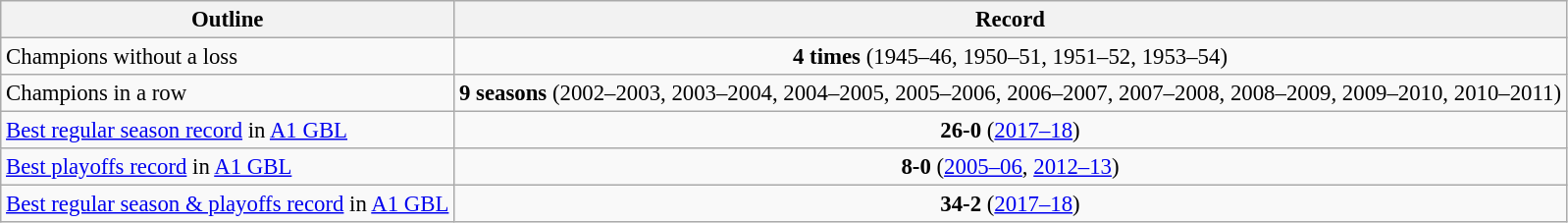<table class="wikitable" style="text-align: center; font-size:95%">
<tr>
<th>Outline</th>
<th>Record</th>
</tr>
<tr>
<td align="left">Champions without a loss</td>
<td><strong>4 times</strong> (1945–46, 1950–51, 1951–52, 1953–54)</td>
</tr>
<tr>
<td align="left">Champions in a row</td>
<td><strong>9 seasons</strong> (2002–2003, 2003–2004, 2004–2005, 2005–2006, 2006–2007, 2007–2008, 2008–2009, 2009–2010, 2010–2011)</td>
</tr>
<tr>
<td align="left"><a href='#'>Best regular season record</a> in <a href='#'>A1 GBL</a></td>
<td><strong>26-0</strong> (<a href='#'>2017–18</a>)</td>
</tr>
<tr>
<td align="left"><a href='#'>Best playoffs record</a> in <a href='#'>A1 GBL</a></td>
<td><strong>8-0</strong> (<a href='#'>2005–06</a>, <a href='#'>2012–13</a>)</td>
</tr>
<tr>
<td align="left"><a href='#'>Best regular season & playoffs record</a> in <a href='#'>A1 GBL</a></td>
<td><strong>34-2</strong> (<a href='#'>2017–18</a>)</td>
</tr>
</table>
